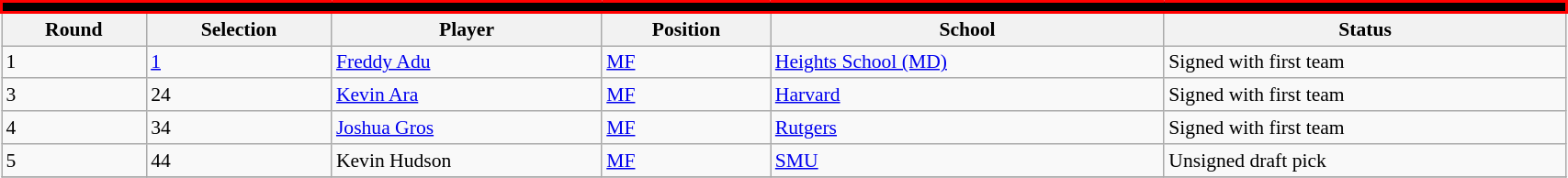<table class="wikitable sortable" style="width:90%; text-align:center; font-size:90%; text-align:left;">
<tr style="border-spacing: 2px; border: 2px solid red;">
<td colspan="6" bgcolor="#000000" color="#FFFFFF" border="#E32526" align="center"><strong></strong></td>
</tr>
<tr>
<th>Round</th>
<th>Selection</th>
<th>Player</th>
<th>Position</th>
<th>School</th>
<th>Status</th>
</tr>
<tr>
<td>1</td>
<td><a href='#'>1</a></td>
<td> <a href='#'>Freddy Adu</a></td>
<td><a href='#'>MF</a></td>
<td><a href='#'>Heights School (MD)</a></td>
<td>Signed with first team</td>
</tr>
<tr>
<td>3</td>
<td>24</td>
<td> <a href='#'>Kevin Ara</a></td>
<td><a href='#'>MF</a></td>
<td><a href='#'>Harvard</a></td>
<td>Signed with first team</td>
</tr>
<tr>
<td>4</td>
<td>34</td>
<td> <a href='#'>Joshua Gros</a></td>
<td><a href='#'>MF</a></td>
<td><a href='#'>Rutgers</a></td>
<td>Signed with first team</td>
</tr>
<tr>
<td>5</td>
<td>44</td>
<td> Kevin Hudson</td>
<td><a href='#'>MF</a></td>
<td><a href='#'>SMU</a></td>
<td>Unsigned draft pick</td>
</tr>
<tr>
</tr>
</table>
